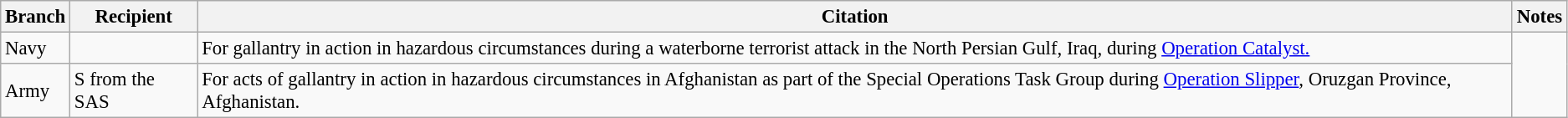<table class="wikitable" style="font-size:95%;">
<tr>
<th>Branch</th>
<th>Recipient</th>
<th>Citation</th>
<th>Notes</th>
</tr>
<tr>
<td>Navy</td>
<td></td>
<td>For gallantry in action in hazardous circumstances during a waterborne terrorist attack in the North Persian Gulf, Iraq, during <a href='#'>Operation Catalyst.</a></td>
<td rowspan=2></td>
</tr>
<tr>
<td>Army</td>
<td> S from the SAS</td>
<td>For acts of gallantry in action in hazardous circumstances in Afghanistan as part of the Special Operations Task Group during <a href='#'>Operation Slipper</a>, Oruzgan Province, Afghanistan.</td>
</tr>
</table>
